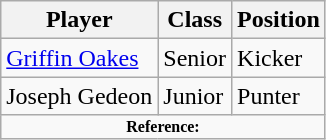<table class="wikitable">
<tr ;>
<th>Player</th>
<th>Class</th>
<th>Position</th>
</tr>
<tr>
<td><a href='#'>Griffin Oakes</a></td>
<td>Senior</td>
<td>Kicker</td>
</tr>
<tr>
<td>Joseph Gedeon</td>
<td>Junior</td>
<td>Punter</td>
</tr>
<tr>
<td colspan="3"  style="font-size:8pt; text-align:center;"><strong>Reference:</strong></td>
</tr>
</table>
